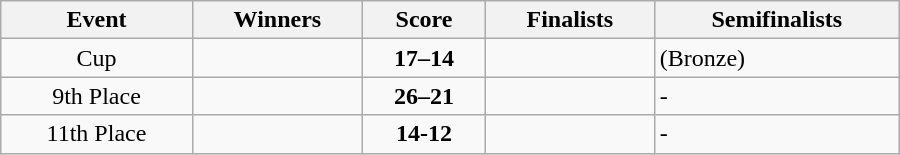<table class="wikitable" width=600 style="text-align: center">
<tr>
<th>Event</th>
<th>Winners</th>
<th>Score</th>
<th>Finalists</th>
<th>Semifinalists</th>
</tr>
<tr>
<td>Cup</td>
<td align=left><strong></strong></td>
<td><strong>17–14</strong></td>
<td align=left></td>
<td align=left> (Bronze)<br></td>
</tr>
<tr>
<td>9th Place</td>
<td align=left><strong></strong></td>
<td><strong>26–21</strong></td>
<td align=left></td>
<td align=left>-</td>
</tr>
<tr>
<td>11th Place</td>
<td align=left><strong></strong></td>
<td><strong>14-12</strong></td>
<td align=left></td>
<td align=left>-</td>
</tr>
</table>
